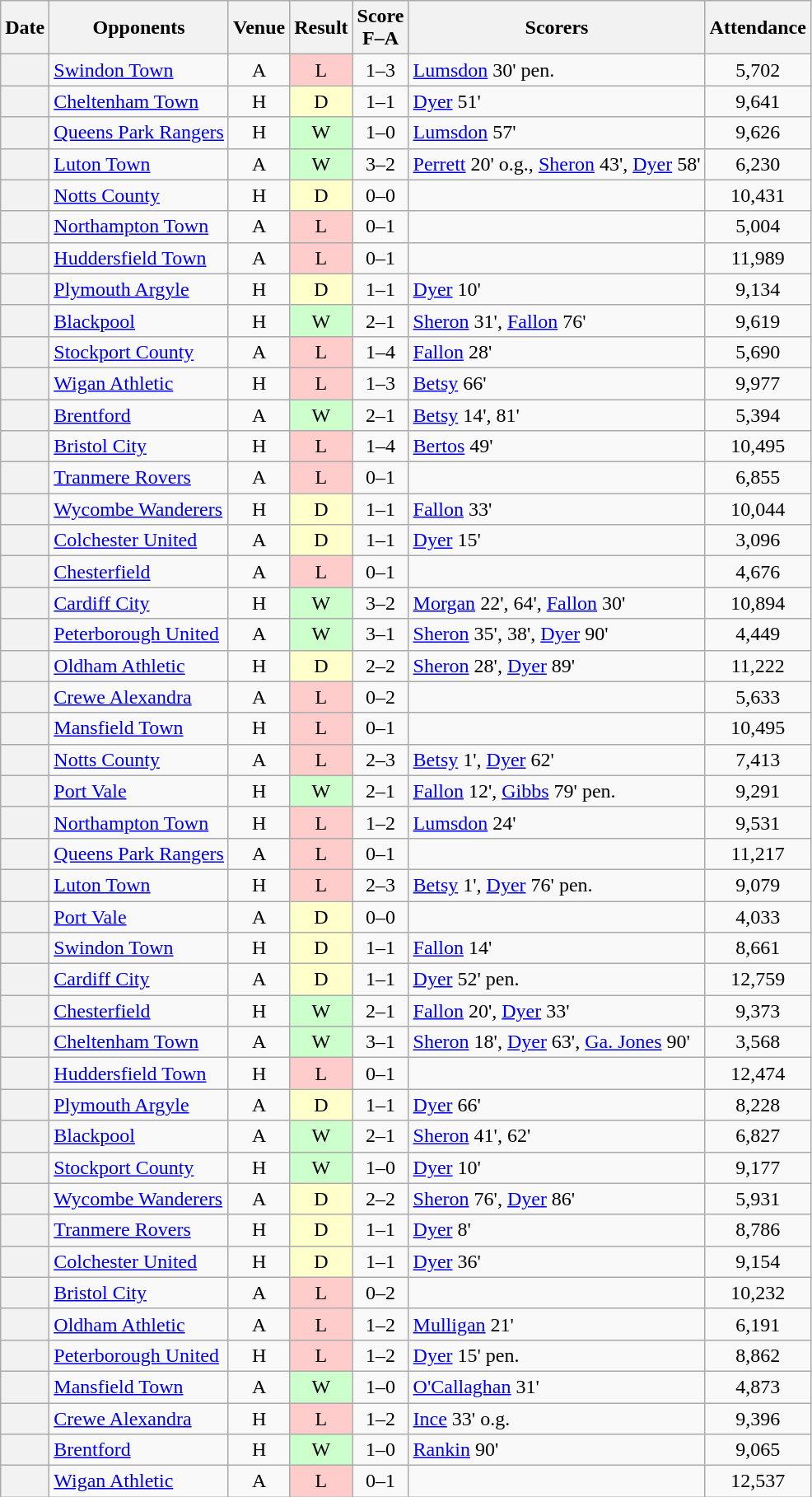<table class="wikitable plainrowheaders sortable" style="text-align:center">
<tr>
<th scope="col">Date</th>
<th scope="col">Opponents</th>
<th scope="col">Venue</th>
<th scope="col">Result</th>
<th scope="col">Score<br>F–A</th>
<th scope="col" class="unsortable">Scorers</th>
<th scope="col">Attendance</th>
</tr>
<tr>
<th scope=row></th>
<td align=left><a href='#'>Swindon Town</a></td>
<td>A</td>
<td bgcolor=#FFCCCC>L</td>
<td>1–3</td>
<td align=left><a href='#'>Lumsdon</a> 30' pen.</td>
<td>5,702</td>
</tr>
<tr>
<th scope=row></th>
<td align=left><a href='#'>Cheltenham Town</a></td>
<td>H</td>
<td bgcolor=#FFFFCC>D</td>
<td>1–1</td>
<td align=left><a href='#'>Dyer</a> 51'</td>
<td>9,641</td>
</tr>
<tr>
<th scope=row></th>
<td align=left><a href='#'>Queens Park Rangers</a></td>
<td>H</td>
<td bgcolor=#CCFFCC>W</td>
<td>1–0</td>
<td align=left><a href='#'>Lumsdon</a> 57'</td>
<td>9,626</td>
</tr>
<tr>
<th scope=row></th>
<td align=left><a href='#'>Luton Town</a></td>
<td>A</td>
<td bgcolor=#CCFFCC>W</td>
<td>3–2</td>
<td align=left><a href='#'>Perrett</a> 20' o.g., <a href='#'>Sheron</a> 43', <a href='#'>Dyer</a> 58'</td>
<td>6,230</td>
</tr>
<tr>
<th scope=row></th>
<td align=left><a href='#'>Notts County</a></td>
<td>H</td>
<td bgcolor=#FFFFCC>D</td>
<td>0–0</td>
<td></td>
<td>10,431</td>
</tr>
<tr>
<th scope=row></th>
<td align=left><a href='#'>Northampton Town</a></td>
<td>A</td>
<td bgcolor=#FFCCCC>L</td>
<td>0–1</td>
<td></td>
<td>5,004</td>
</tr>
<tr>
<th scope=row></th>
<td align=left><a href='#'>Huddersfield Town</a></td>
<td>A</td>
<td bgcolor=#FFCCCC>L</td>
<td>0–1</td>
<td></td>
<td>11,989</td>
</tr>
<tr>
<th scope=row></th>
<td align=left><a href='#'>Plymouth Argyle</a></td>
<td>H</td>
<td bgcolor=#FFFFCC>D</td>
<td>1–1</td>
<td align=left><a href='#'>Dyer</a> 10'</td>
<td>9,134</td>
</tr>
<tr>
<th scope=row></th>
<td align=left><a href='#'>Blackpool</a></td>
<td>H</td>
<td bgcolor=#CCFFCC>W</td>
<td>2–1</td>
<td align=left><a href='#'>Sheron</a> 31', <a href='#'>Fallon</a> 76'</td>
<td>9,619</td>
</tr>
<tr>
<th scope=row></th>
<td align=left><a href='#'>Stockport County</a></td>
<td>A</td>
<td bgcolor=#FFCCCC>L</td>
<td>1–4</td>
<td align=left><a href='#'>Fallon</a> 28'</td>
<td>5,690</td>
</tr>
<tr>
<th scope=row></th>
<td align=left><a href='#'>Wigan Athletic</a></td>
<td>H</td>
<td bgcolor=#FFCCCC>L</td>
<td>1–3</td>
<td align=left><a href='#'>Betsy</a> 66'</td>
<td>9,977</td>
</tr>
<tr>
<th scope=row></th>
<td align=left><a href='#'>Brentford</a></td>
<td>A</td>
<td bgcolor=#CCFFCC>W</td>
<td>2–1</td>
<td align=left><a href='#'>Betsy</a> 14', 81'</td>
<td>5,394</td>
</tr>
<tr>
<th scope=row></th>
<td align=left><a href='#'>Bristol City</a></td>
<td>H</td>
<td bgcolor=#FFCCCC>L</td>
<td>1–4</td>
<td align=left><a href='#'>Bertos</a> 49'</td>
<td>10,495</td>
</tr>
<tr>
<th scope=row></th>
<td align=left><a href='#'>Tranmere Rovers</a></td>
<td>A</td>
<td bgcolor=#FFCCCC>L</td>
<td>0–1</td>
<td></td>
<td>6,855</td>
</tr>
<tr>
<th scope=row></th>
<td align=left><a href='#'>Wycombe Wanderers</a></td>
<td>H</td>
<td bgcolor=#FFFFCC>D</td>
<td>1–1</td>
<td align=left><a href='#'>Fallon</a> 33'</td>
<td>10,044</td>
</tr>
<tr>
<th scope=row></th>
<td align=left><a href='#'>Colchester United</a></td>
<td>A</td>
<td bgcolor=#FFFFCC>D</td>
<td>1–1</td>
<td align=left><a href='#'>Dyer</a> 15'</td>
<td>3,096</td>
</tr>
<tr>
<th scope=row></th>
<td align=left><a href='#'>Chesterfield</a></td>
<td>A</td>
<td bgcolor=#FFCCCC>L</td>
<td>0–1</td>
<td></td>
<td>4,676</td>
</tr>
<tr>
<th scope=row></th>
<td align=left><a href='#'>Cardiff City</a></td>
<td>H</td>
<td bgcolor=#CCFFCC>W</td>
<td>3–2</td>
<td align=left><a href='#'>Morgan</a> 22', 64', <a href='#'>Fallon</a> 30'</td>
<td>10,894</td>
</tr>
<tr>
<th scope=row></th>
<td align=left><a href='#'>Peterborough United</a></td>
<td>A</td>
<td bgcolor=#CCFFCC>W</td>
<td>3–1</td>
<td align=left><a href='#'>Sheron</a> 35', 38', <a href='#'>Dyer</a> 90'</td>
<td>4,449</td>
</tr>
<tr>
<th scope=row></th>
<td align=left><a href='#'>Oldham Athletic</a></td>
<td>H</td>
<td bgcolor=#FFFFCC>D</td>
<td>2–2</td>
<td align=left><a href='#'>Sheron</a> 28', <a href='#'>Dyer</a> 89'</td>
<td>11,222</td>
</tr>
<tr>
<th scope=row></th>
<td align=left><a href='#'>Crewe Alexandra</a></td>
<td>A</td>
<td bgcolor=#FFCCCC>L</td>
<td>0–2</td>
<td></td>
<td>5,633</td>
</tr>
<tr>
<th scope=row></th>
<td align=left><a href='#'>Mansfield Town</a></td>
<td>H</td>
<td bgcolor=#FFCCCC>L</td>
<td>0–1</td>
<td></td>
<td>10,495</td>
</tr>
<tr>
<th scope=row></th>
<td align=left><a href='#'>Notts County</a></td>
<td>A</td>
<td bgcolor=#FFCCCC>L</td>
<td>2–3</td>
<td align=left><a href='#'>Betsy</a> 1', <a href='#'>Dyer</a> 62'</td>
<td>7,413</td>
</tr>
<tr>
<th scope=row></th>
<td align=left><a href='#'>Port Vale</a></td>
<td>H</td>
<td bgcolor=#CCFFCC>W</td>
<td>2–1</td>
<td align=left><a href='#'>Fallon</a> 12', <a href='#'>Gibbs</a> 79' pen.</td>
<td>9,291</td>
</tr>
<tr>
<th scope=row></th>
<td align=left><a href='#'>Northampton Town</a></td>
<td>H</td>
<td bgcolor=#FFCCCC>L</td>
<td>1–2</td>
<td align=left><a href='#'>Lumsdon</a> 24'</td>
<td>9,531</td>
</tr>
<tr>
<th scope=row></th>
<td align=left><a href='#'>Queens Park Rangers</a></td>
<td>A</td>
<td bgcolor=#FFCCCC>L</td>
<td>0–1</td>
<td></td>
<td>11,217</td>
</tr>
<tr>
<th scope=row></th>
<td align=left><a href='#'>Luton Town</a></td>
<td>H</td>
<td bgcolor=#FFCCCC>L</td>
<td>2–3</td>
<td align=left><a href='#'>Betsy</a> 1', <a href='#'>Dyer</a> 76' pen.</td>
<td>9,079</td>
</tr>
<tr>
<th scope=row></th>
<td align=left><a href='#'>Port Vale</a></td>
<td>A</td>
<td bgcolor=#FFFFCC>D</td>
<td>0–0</td>
<td></td>
<td>4,033</td>
</tr>
<tr>
<th scope=row></th>
<td align=left><a href='#'>Swindon Town</a></td>
<td>H</td>
<td bgcolor=#FFFFCC>D</td>
<td>1–1</td>
<td align=left><a href='#'>Fallon</a> 14'</td>
<td>8,661</td>
</tr>
<tr>
<th scope=row></th>
<td align=left><a href='#'>Cardiff City</a></td>
<td>A</td>
<td bgcolor=#FFFFCC>D</td>
<td>1–1</td>
<td align=left><a href='#'>Dyer</a> 52' pen.</td>
<td>12,759</td>
</tr>
<tr>
<th scope=row></th>
<td align=left><a href='#'>Chesterfield</a></td>
<td>H</td>
<td bgcolor=#CCFFCC>W</td>
<td>2–1</td>
<td align=left><a href='#'>Fallon</a> 20', <a href='#'>Dyer</a> 33'</td>
<td>9,373</td>
</tr>
<tr>
<th scope=row></th>
<td align=left><a href='#'>Cheltenham Town</a></td>
<td>A</td>
<td bgcolor=#CCFFCC>W</td>
<td>3–1</td>
<td align=left><a href='#'>Sheron</a> 18', <a href='#'>Dyer</a> 63', <a href='#'>Ga. Jones</a> 90'</td>
<td>3,568</td>
</tr>
<tr>
<th scope=row></th>
<td align=left><a href='#'>Huddersfield Town</a></td>
<td>H</td>
<td bgcolor=#FFCCCC>L</td>
<td>0–1</td>
<td></td>
<td>12,474</td>
</tr>
<tr>
<th scope=row></th>
<td align=left><a href='#'>Plymouth Argyle</a></td>
<td>A</td>
<td bgcolor=#FFFFCC>D</td>
<td>1–1</td>
<td align=left><a href='#'>Dyer</a> 66'</td>
<td>8,228</td>
</tr>
<tr>
<th scope=row></th>
<td align=left><a href='#'>Blackpool</a></td>
<td>A</td>
<td bgcolor=#CCFFCC>W</td>
<td>2–1</td>
<td align=left><a href='#'>Sheron</a> 41', 62'</td>
<td>6,827</td>
</tr>
<tr>
<th scope=row></th>
<td align=left><a href='#'>Stockport County</a></td>
<td>H</td>
<td bgcolor=#CCFFCC>W</td>
<td>1–0</td>
<td align=left><a href='#'>Dyer</a> 10'</td>
<td>9,177</td>
</tr>
<tr>
<th scope=row></th>
<td align=left><a href='#'>Wycombe Wanderers</a></td>
<td>A</td>
<td bgcolor=#FFFFCC>D</td>
<td>2–2</td>
<td align=left><a href='#'>Sheron</a> 76', <a href='#'>Dyer</a> 86'</td>
<td>5,931</td>
</tr>
<tr>
<th scope=row></th>
<td align=left><a href='#'>Tranmere Rovers</a></td>
<td>H</td>
<td bgcolor=#FFFFCC>D</td>
<td>1–1</td>
<td align=left><a href='#'>Dyer</a> 8'</td>
<td>8,786</td>
</tr>
<tr>
<th scope=row></th>
<td align=left><a href='#'>Colchester United</a></td>
<td>H</td>
<td bgcolor=#FFFFCC>D</td>
<td>1–1</td>
<td align=left><a href='#'>Dyer</a> 36'</td>
<td>9,154</td>
</tr>
<tr>
<th scope=row></th>
<td align=left><a href='#'>Bristol City</a></td>
<td>A</td>
<td bgcolor=#FFCCCC>L</td>
<td>0–2</td>
<td></td>
<td>10,232</td>
</tr>
<tr>
<th scope=row></th>
<td align=left><a href='#'>Oldham Athletic</a></td>
<td>A</td>
<td bgcolor=#FFCCCC>L</td>
<td>1–2</td>
<td align=left><a href='#'>Mulligan</a> 21'</td>
<td>6,191</td>
</tr>
<tr>
<th scope=row></th>
<td align=left><a href='#'>Peterborough United</a></td>
<td>H</td>
<td bgcolor=#FFCCCC>L</td>
<td>1–2</td>
<td align=left><a href='#'>Dyer</a> 15' pen.</td>
<td>8,862</td>
</tr>
<tr>
<th scope=row></th>
<td align=left><a href='#'>Mansfield Town</a></td>
<td>A</td>
<td bgcolor=#CCFFCC>W</td>
<td>1–0</td>
<td align=left><a href='#'>O'Callaghan</a> 31'</td>
<td>4,873</td>
</tr>
<tr>
<th scope=row></th>
<td align=left><a href='#'>Crewe Alexandra</a></td>
<td>H</td>
<td bgcolor=#FFCCCC>L</td>
<td>1–2</td>
<td align=left><a href='#'>Ince</a> 33' o.g.</td>
<td>9,396</td>
</tr>
<tr>
<th scope=row></th>
<td align=left><a href='#'>Brentford</a></td>
<td>H</td>
<td bgcolor=#CCFFCC>W</td>
<td>1–0</td>
<td align=left><a href='#'>Rankin</a> 90'</td>
<td>9,065</td>
</tr>
<tr>
<th scope=row></th>
<td align=left><a href='#'>Wigan Athletic</a></td>
<td>A</td>
<td bgcolor=#FFCCCC>L</td>
<td>0–1</td>
<td></td>
<td>12,537</td>
</tr>
</table>
